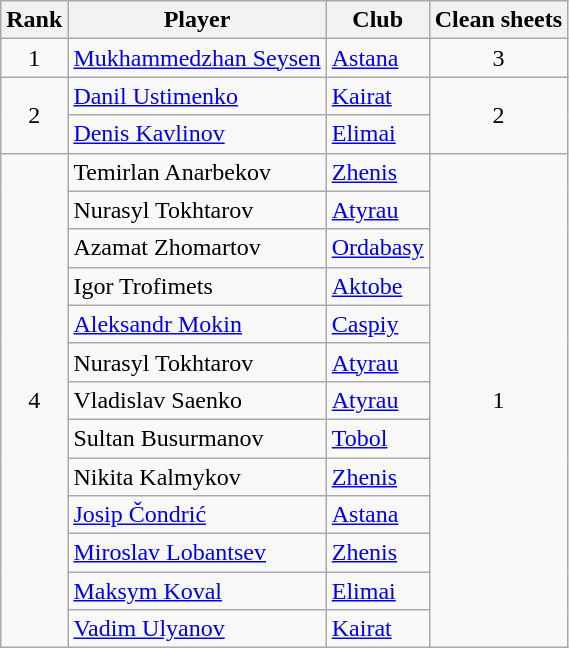<table class="wikitable" style="text-align:center">
<tr>
<th>Rank</th>
<th>Player</th>
<th>Club</th>
<th>Clean sheets</th>
</tr>
<tr>
<td rowspan="1">1</td>
<td align="left"> <a href='#'>Mukhammedzhan Seysen</a></td>
<td align="left"><a href='#'>Astana</a></td>
<td rowspan="1">3</td>
</tr>
<tr>
<td rowspan="2">2</td>
<td align="left"> <a href='#'>Danil Ustimenko</a></td>
<td align="left"><a href='#'>Kairat</a></td>
<td rowspan="2">2</td>
</tr>
<tr>
<td align="left"> <a href='#'>Denis Kavlinov</a></td>
<td align="left"><a href='#'>Elimai</a></td>
</tr>
<tr>
<td rowspan="13">4</td>
<td align="left"> Temirlan Anarbekov</td>
<td align="left"><a href='#'>Zhenis</a></td>
<td rowspan="13">1</td>
</tr>
<tr>
<td align="left"> Nurasyl Tokhtarov</td>
<td align="left"><a href='#'>Atyrau</a></td>
</tr>
<tr>
<td align="left"> Azamat Zhomartov</td>
<td align="left"><a href='#'>Ordabasy</a></td>
</tr>
<tr>
<td align="left"> Igor Trofimets</td>
<td align="left"><a href='#'>Aktobe</a></td>
</tr>
<tr>
<td align="left"> <a href='#'>Aleksandr Mokin</a></td>
<td align="left"><a href='#'>Caspiy</a></td>
</tr>
<tr>
<td align="left"> Nurasyl Tokhtarov</td>
<td align="left"><a href='#'>Atyrau</a></td>
</tr>
<tr>
<td align="left"> Vladislav Saenko</td>
<td align="left"><a href='#'>Atyrau</a></td>
</tr>
<tr>
<td align="left"> Sultan Busurmanov</td>
<td align="left"><a href='#'>Tobol</a></td>
</tr>
<tr>
<td align="left"> Nikita Kalmykov</td>
<td align="left"><a href='#'>Zhenis</a></td>
</tr>
<tr>
<td align="left"> <a href='#'>Josip Čondrić</a></td>
<td align="left"><a href='#'>Astana</a></td>
</tr>
<tr>
<td align="left"> <a href='#'>Miroslav Lobantsev</a></td>
<td align="left"><a href='#'>Zhenis</a></td>
</tr>
<tr>
<td align="left"> <a href='#'>Maksym Koval</a></td>
<td align="left"><a href='#'>Elimai</a></td>
</tr>
<tr>
<td align="left"> <a href='#'>Vadim Ulyanov</a></td>
<td align="left"><a href='#'>Kairat</a></td>
</tr>
</table>
